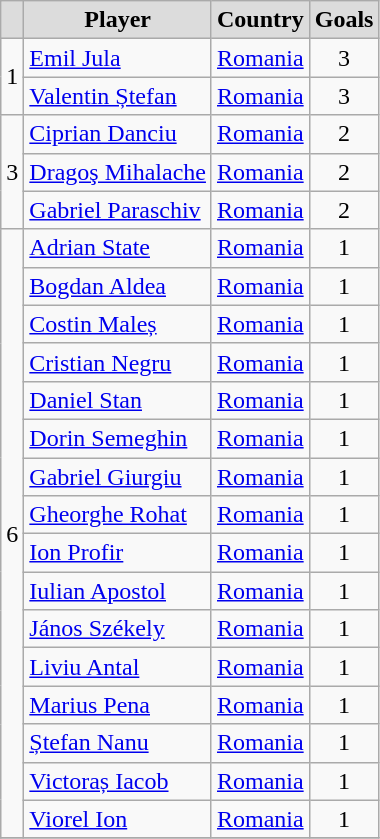<table class="wikitable" style="text-align: center;">
<tr>
<th style="background:#DCDCDC"></th>
<th style="background:#DCDCDC">Player</th>
<th style="background:#DCDCDC">Country</th>
<th width="35" style="background:#DCDCDC">Goals</th>
</tr>
<tr>
<td rowspan=2 align=left>1</td>
<td align=left><a href='#'>Emil Jula</a></td>
<td align=left> <a href='#'>Romania</a></td>
<td align=center>3</td>
</tr>
<tr>
<td align=left><a href='#'>Valentin Ștefan</a></td>
<td align=left> <a href='#'>Romania</a></td>
<td align=center>3</td>
</tr>
<tr>
<td rowspan=3 align=left>3</td>
<td align=left><a href='#'>Ciprian Danciu</a></td>
<td align=left> <a href='#'>Romania</a></td>
<td align=center>2</td>
</tr>
<tr>
<td align=left><a href='#'>Dragoş Mihalache</a></td>
<td align=left> <a href='#'>Romania</a></td>
<td align=center>2</td>
</tr>
<tr>
<td align=left><a href='#'>Gabriel Paraschiv</a></td>
<td align=left> <a href='#'>Romania</a></td>
<td align=center>2</td>
</tr>
<tr>
<td rowspan=16 align=left>6</td>
<td align=left><a href='#'>Adrian State</a></td>
<td align=left> <a href='#'>Romania</a></td>
<td align=center>1</td>
</tr>
<tr>
<td align=left><a href='#'>Bogdan Aldea</a></td>
<td align=left> <a href='#'>Romania</a></td>
<td align=center>1</td>
</tr>
<tr>
<td align=left><a href='#'>Costin Maleș</a></td>
<td align=left> <a href='#'>Romania</a></td>
<td align=center>1</td>
</tr>
<tr>
<td align=left><a href='#'>Cristian Negru</a></td>
<td align=left> <a href='#'>Romania</a></td>
<td align=center>1</td>
</tr>
<tr>
<td align=left><a href='#'>Daniel Stan</a></td>
<td align=left> <a href='#'>Romania</a></td>
<td align=center>1</td>
</tr>
<tr>
<td align=left><a href='#'>Dorin Semeghin</a></td>
<td align=left> <a href='#'>Romania</a></td>
<td align=center>1</td>
</tr>
<tr>
<td align=left><a href='#'>Gabriel Giurgiu</a></td>
<td align=left> <a href='#'>Romania</a></td>
<td align=center>1</td>
</tr>
<tr>
<td align=left><a href='#'>Gheorghe Rohat</a></td>
<td align=left> <a href='#'>Romania</a></td>
<td align=center>1</td>
</tr>
<tr>
<td align=left><a href='#'>Ion Profir</a></td>
<td align=left> <a href='#'>Romania</a></td>
<td align=center>1</td>
</tr>
<tr>
<td align=left><a href='#'>Iulian Apostol</a></td>
<td align=left> <a href='#'>Romania</a></td>
<td align=center>1</td>
</tr>
<tr>
<td align=left><a href='#'>János Székely</a></td>
<td align=left> <a href='#'>Romania</a></td>
<td align=center>1</td>
</tr>
<tr>
<td align=left><a href='#'>Liviu Antal</a></td>
<td align=left> <a href='#'>Romania</a></td>
<td align=center>1</td>
</tr>
<tr>
<td align=left><a href='#'>Marius Pena</a></td>
<td align=left> <a href='#'>Romania</a></td>
<td align=center>1</td>
</tr>
<tr>
<td align=left><a href='#'>Ștefan Nanu</a></td>
<td align=left> <a href='#'>Romania</a></td>
<td align=center>1</td>
</tr>
<tr>
<td align=left><a href='#'>Victoraș Iacob</a></td>
<td align=left> <a href='#'>Romania</a></td>
<td align=center>1</td>
</tr>
<tr>
<td align=left><a href='#'>Viorel Ion</a></td>
<td align=left> <a href='#'>Romania</a></td>
<td align=center>1</td>
</tr>
<tr>
</tr>
</table>
